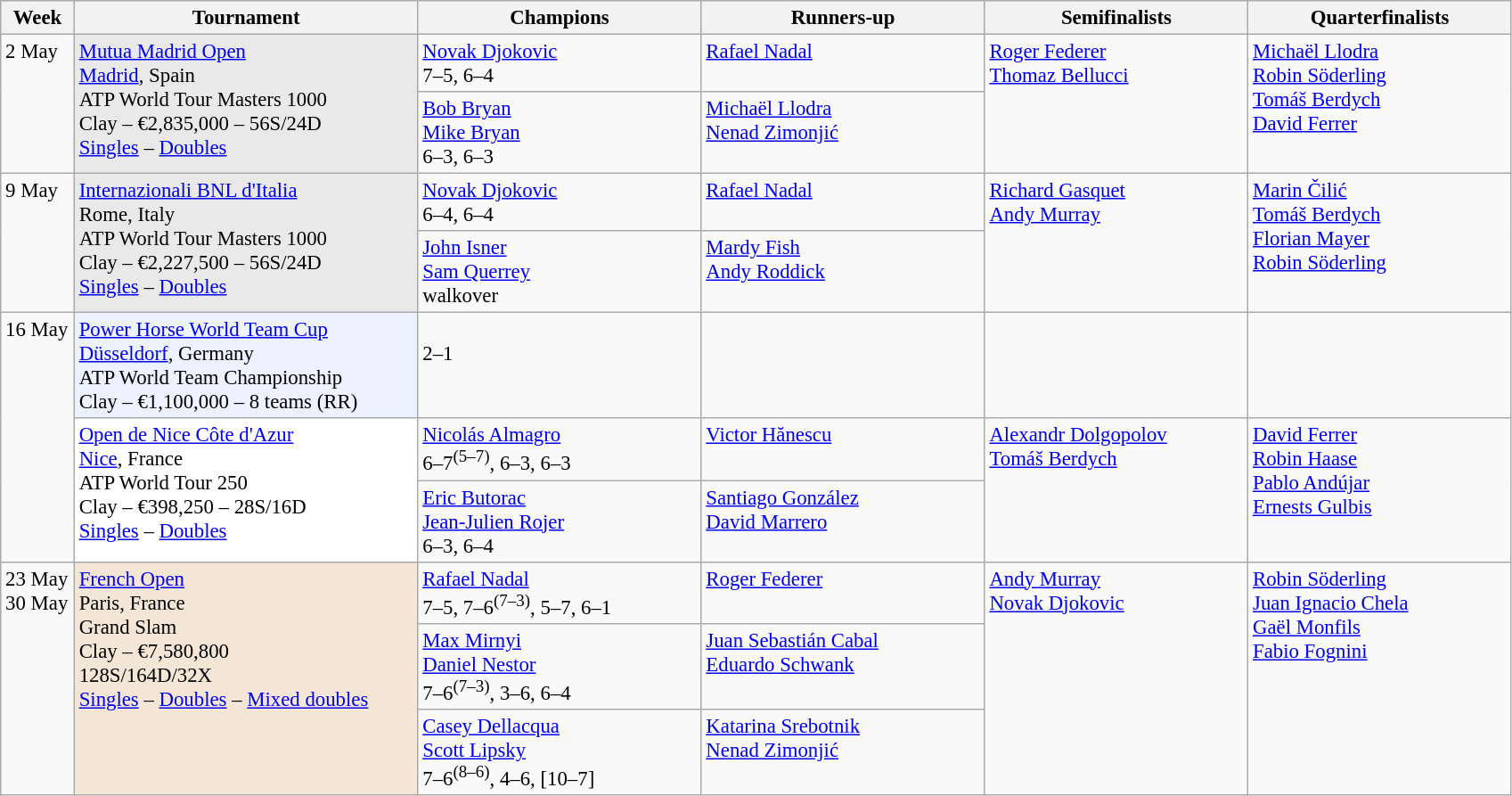<table class=wikitable style=font-size:95%>
<tr>
<th style="width:48px;">Week</th>
<th style="width:250px;">Tournament</th>
<th style="width:205px;">Champions</th>
<th style="width:205px;">Runners-up</th>
<th style="width:190px;">Semifinalists</th>
<th style="width:190px;">Quarterfinalists</th>
</tr>
<tr valign=top>
<td rowspan=2>2 May</td>
<td style="background:#E9E9E9;" rowspan="2"><a href='#'>Mutua Madrid Open</a><br> <a href='#'>Madrid</a>, Spain<br>ATP World Tour Masters 1000<br>Clay – €2,835,000 – 56S/24D<br><a href='#'>Singles</a> – <a href='#'>Doubles</a></td>
<td> <a href='#'>Novak Djokovic</a><br>7–5, 6–4</td>
<td> <a href='#'>Rafael Nadal</a></td>
<td rowspan=2> <a href='#'>Roger Federer</a> <br>  <a href='#'>Thomaz Bellucci</a></td>
<td rowspan=2> <a href='#'>Michaël Llodra</a> <br> <a href='#'>Robin Söderling</a> <br> <a href='#'>Tomáš Berdych</a> <br> <a href='#'>David Ferrer</a></td>
</tr>
<tr valign=top>
<td> <a href='#'>Bob Bryan</a> <br>  <a href='#'>Mike Bryan</a><br> 6–3, 6–3</td>
<td> <a href='#'>Michaël Llodra</a> <br>  <a href='#'>Nenad Zimonjić</a></td>
</tr>
<tr valign=top>
<td rowspan=2>9 May</td>
<td style="background:#E9E9E9;" rowspan="2"><a href='#'>Internazionali BNL d'Italia</a><br> Rome, Italy<br>ATP World Tour Masters 1000<br>Clay – €2,227,500 – 56S/24D<br><a href='#'>Singles</a> – <a href='#'>Doubles</a></td>
<td> <a href='#'>Novak Djokovic</a><br>6–4, 6–4</td>
<td> <a href='#'>Rafael Nadal</a></td>
<td rowspan=2> <a href='#'>Richard Gasquet</a> <br>  <a href='#'>Andy Murray</a></td>
<td rowspan=2> <a href='#'>Marin Čilić</a><br>  <a href='#'>Tomáš Berdych</a> <br> <a href='#'>Florian Mayer</a> <br>  <a href='#'>Robin Söderling</a></td>
</tr>
<tr valign=top>
<td> <a href='#'>John Isner</a> <br>  <a href='#'>Sam Querrey</a><br>walkover</td>
<td> <a href='#'>Mardy Fish</a> <br>  <a href='#'>Andy Roddick</a></td>
</tr>
<tr valign=top>
<td rowspan=3>16 May</td>
<td style="background:#ECF2FF;"><a href='#'>Power Horse World Team Cup</a><br> <a href='#'>Düsseldorf</a>, Germany<br>ATP World Team Championship<br>Clay – €1,100,000 – 8 teams (RR)</td>
<td><br>2–1</td>
<td></td>
<td> <br><br><br></td>
<td> <br><br></td>
</tr>
<tr valign=top>
<td style="background:#fff;" rowspan="2"><a href='#'>Open de Nice Côte d'Azur</a><br> <a href='#'>Nice</a>, France<br>ATP World Tour 250<br>Clay – €398,250 – 28S/16D<br><a href='#'>Singles</a> – <a href='#'>Doubles</a></td>
<td> <a href='#'>Nicolás Almagro</a><br> 6–7<sup>(5–7)</sup>, 6–3, 6–3</td>
<td> <a href='#'>Victor Hănescu</a></td>
<td rowspan=2> <a href='#'>Alexandr Dolgopolov</a><br> <a href='#'>Tomáš Berdych</a></td>
<td rowspan=2> <a href='#'>David Ferrer</a><br> <a href='#'>Robin Haase</a><br> <a href='#'>Pablo Andújar</a> <br>  <a href='#'>Ernests Gulbis</a></td>
</tr>
<tr valign=top>
<td> <a href='#'>Eric Butorac</a> <br>  <a href='#'>Jean-Julien Rojer</a> <br> 6–3, 6–4</td>
<td> <a href='#'>Santiago González</a> <br>  <a href='#'>David Marrero</a></td>
</tr>
<tr valign=top>
<td rowspan=3>23 May<br>30 May</td>
<td rowspan="3" style="background:#F3E6D7;"><a href='#'>French Open</a><br> Paris, France<br>Grand Slam<br>Clay – €7,580,800<br>128S/164D/32X<br><a href='#'>Singles</a> – <a href='#'>Doubles</a> – <a href='#'>Mixed doubles</a></td>
<td> <a href='#'>Rafael Nadal</a><br>7–5, 7–6<sup>(7–3)</sup>, 5–7, 6–1</td>
<td> <a href='#'>Roger Federer</a></td>
<td rowspan=3> <a href='#'>Andy Murray</a><br>  <a href='#'>Novak Djokovic</a></td>
<td rowspan=3> <a href='#'>Robin Söderling</a><br> <a href='#'>Juan Ignacio Chela</a><br> <a href='#'>Gaël Monfils</a><br> <a href='#'>Fabio Fognini</a> <br></td>
</tr>
<tr valign=top>
<td> <a href='#'>Max Mirnyi</a> <br>  <a href='#'>Daniel Nestor</a><br>7–6<sup>(7–3)</sup>, 3–6, 6–4</td>
<td> <a href='#'>Juan Sebastián Cabal</a> <br>  <a href='#'>Eduardo Schwank</a></td>
</tr>
<tr valign=top>
<td> <a href='#'>Casey Dellacqua</a> <br>  <a href='#'>Scott Lipsky</a><br> 7–6<sup>(8–6)</sup>, 4–6, [10–7]</td>
<td> <a href='#'>Katarina Srebotnik</a> <br>  <a href='#'>Nenad Zimonjić</a></td>
</tr>
</table>
